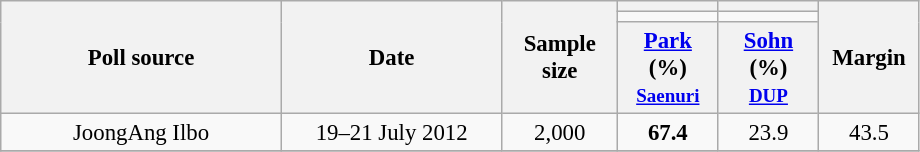<table class="wikitable" style="text-align: center; font-size: 95%;">
<tr>
<th rowspan=3 width=180px>Poll source</th>
<th rowspan=3 width=140px>Date</th>
<th rowspan=3 width=70px>Sample size</th>
<th width=60px></th>
<th width=60px></th>
<th rowspan=3 width=60px>Margin</th>
</tr>
<tr>
<td bgcolor=></td>
<td bgcolor=></td>
</tr>
<tr>
<th><a href='#'>Park</a> (%)<br><small><a href='#'>Saenuri</a></small></th>
<th><a href='#'>Sohn</a> (%)<br><small><a href='#'>DUP</a></small></th>
</tr>
<tr>
<td>JoongAng Ilbo</td>
<td>19–21 July 2012</td>
<td>2,000</td>
<td><strong>67.4</strong></td>
<td>23.9</td>
<td>43.5</td>
</tr>
<tr>
</tr>
</table>
